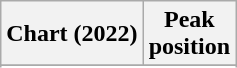<table class="wikitable sortable plainrowheaders" style="text-align:center">
<tr>
<th scope="col">Chart (2022)</th>
<th scope="col">Peak<br>position</th>
</tr>
<tr>
</tr>
<tr>
</tr>
<tr>
</tr>
</table>
